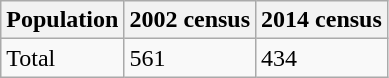<table class="wikitable">
<tr>
<th>Population</th>
<th>2002 census</th>
<th>2014 census</th>
</tr>
<tr>
<td>Total</td>
<td>561</td>
<td>434</td>
</tr>
</table>
